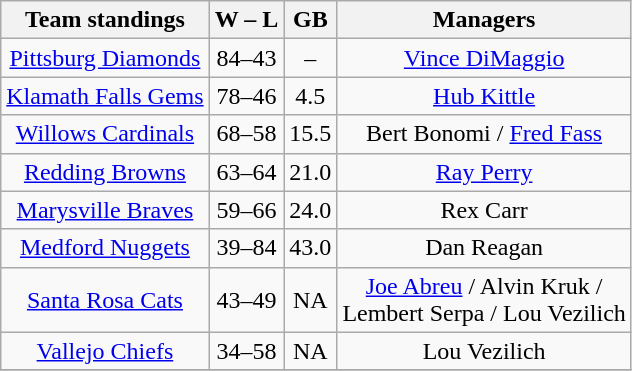<table class="wikitable">
<tr>
<th>Team standings</th>
<th>W – L</th>
<th>GB</th>
<th>Managers</th>
</tr>
<tr align=center>
<td><a href='#'>Pittsburg Diamonds</a></td>
<td>84–43</td>
<td>–</td>
<td><a href='#'>Vince DiMaggio</a></td>
</tr>
<tr align=center>
<td><a href='#'>Klamath Falls Gems</a></td>
<td>78–46</td>
<td>4.5</td>
<td><a href='#'>Hub Kittle</a></td>
</tr>
<tr align=center>
<td><a href='#'>Willows Cardinals</a></td>
<td>68–58</td>
<td>15.5</td>
<td>Bert Bonomi / <a href='#'>Fred Fass</a></td>
</tr>
<tr align=center>
<td><a href='#'>Redding Browns</a></td>
<td>63–64</td>
<td>21.0</td>
<td><a href='#'>Ray Perry</a></td>
</tr>
<tr align=center>
<td><a href='#'>Marysville Braves</a></td>
<td>59–66</td>
<td>24.0</td>
<td>Rex Carr</td>
</tr>
<tr align=center>
<td><a href='#'>Medford Nuggets</a></td>
<td>39–84</td>
<td>43.0</td>
<td>Dan Reagan</td>
</tr>
<tr align=center>
<td><a href='#'>Santa Rosa Cats</a></td>
<td>43–49</td>
<td>NA</td>
<td><a href='#'>Joe Abreu</a> / Alvin Kruk /<br> Lembert Serpa / Lou Vezilich</td>
</tr>
<tr align=center>
<td><a href='#'>Vallejo Chiefs</a></td>
<td>34–58</td>
<td>NA</td>
<td>Lou Vezilich</td>
</tr>
<tr align=center>
</tr>
</table>
